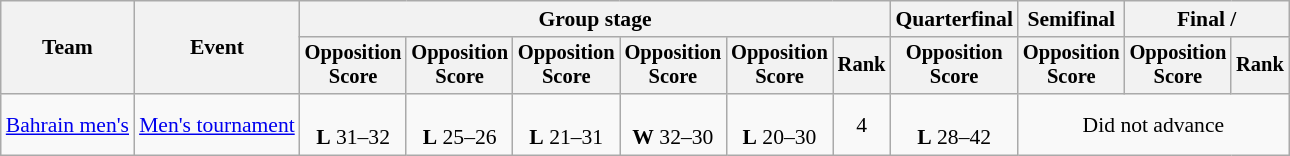<table class="wikitable" style="font-size:90%">
<tr>
<th rowspan=2>Team</th>
<th rowspan=2>Event</th>
<th colspan=6>Group stage</th>
<th>Quarterfinal</th>
<th>Semifinal</th>
<th colspan=2>Final / </th>
</tr>
<tr style="font-size:95%">
<th>Opposition<br>Score</th>
<th>Opposition<br>Score</th>
<th>Opposition<br>Score</th>
<th>Opposition<br>Score</th>
<th>Opposition<br>Score</th>
<th>Rank</th>
<th>Opposition<br>Score</th>
<th>Opposition<br>Score</th>
<th>Opposition<br>Score</th>
<th>Rank</th>
</tr>
<tr align=center>
<td align=left><a href='#'>Bahrain men's</a></td>
<td align=left><a href='#'>Men's tournament</a></td>
<td><br><strong>L</strong> 31–32</td>
<td><br><strong>L</strong> 25–26</td>
<td><br><strong>L</strong> 21–31</td>
<td><br><strong>W</strong> 32–30</td>
<td><br><strong>L</strong> 20–30</td>
<td>4</td>
<td><br><strong>L</strong> 28–42</td>
<td colspan="3">Did not advance</td>
</tr>
</table>
